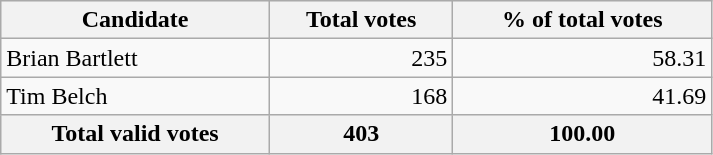<table style="width:475px;" class="wikitable">
<tr bgcolor="#EEEEEE">
<th align="left">Candidate</th>
<th align="right">Total votes</th>
<th align="right">% of total votes</th>
</tr>
<tr>
<td align="left">Brian Bartlett</td>
<td align="right">235</td>
<td align="right">58.31</td>
</tr>
<tr>
<td align="left">Tim Belch</td>
<td align="right">168</td>
<td align="right">41.69</td>
</tr>
<tr bgcolor="#EEEEEE">
<th align="left">Total valid votes</th>
<th align="right"><strong>403</strong></th>
<th align="right"><strong>100.00</strong></th>
</tr>
</table>
